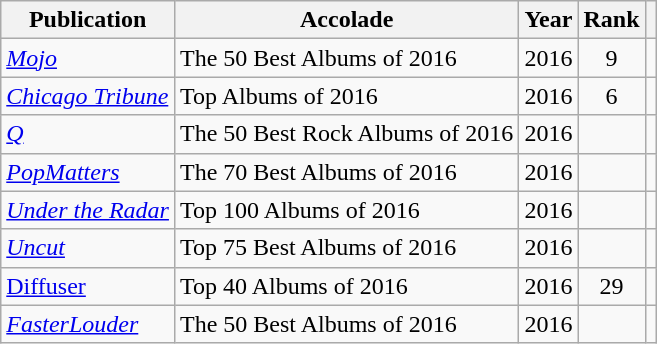<table class="wikitable sortable">
<tr>
<th>Publication</th>
<th>Accolade</th>
<th>Year</th>
<th>Rank</th>
<th class="unsortable"></th>
</tr>
<tr>
<td><em><a href='#'>Mojo</a></em></td>
<td>The 50 Best Albums of 2016</td>
<td>2016</td>
<td style="text-align:center;">9</td>
<td></td>
</tr>
<tr>
<td><em><a href='#'>Chicago Tribune</a></em></td>
<td>Top Albums of 2016</td>
<td>2016</td>
<td style="text-align:center;">6</td>
<td></td>
</tr>
<tr>
<td><em><a href='#'>Q</a></em></td>
<td>The 50 Best Rock Albums of 2016</td>
<td>2016</td>
<td></td>
<td></td>
</tr>
<tr>
<td><em><a href='#'>PopMatters</a></em></td>
<td>The 70 Best Albums of 2016</td>
<td>2016</td>
<td></td>
<td></td>
</tr>
<tr>
<td><em><a href='#'>Under the Radar</a></em></td>
<td>Top 100 Albums of 2016</td>
<td>2016</td>
<td></td>
<td></td>
</tr>
<tr>
<td ! scope="row"><em><a href='#'>Uncut</a></em></td>
<td>Top 75 Best Albums of 2016</td>
<td>2016</td>
<td></td>
<td></td>
</tr>
<tr>
<td><a href='#'>Diffuser</a></td>
<td>Top 40 Albums of 2016</td>
<td>2016</td>
<td align=center>29</td>
<td></td>
</tr>
<tr>
<td !scope="row"><em><a href='#'>FasterLouder</a></em></td>
<td>The 50 Best Albums of 2016</td>
<td>2016</td>
<td></td>
<td></td>
</tr>
</table>
